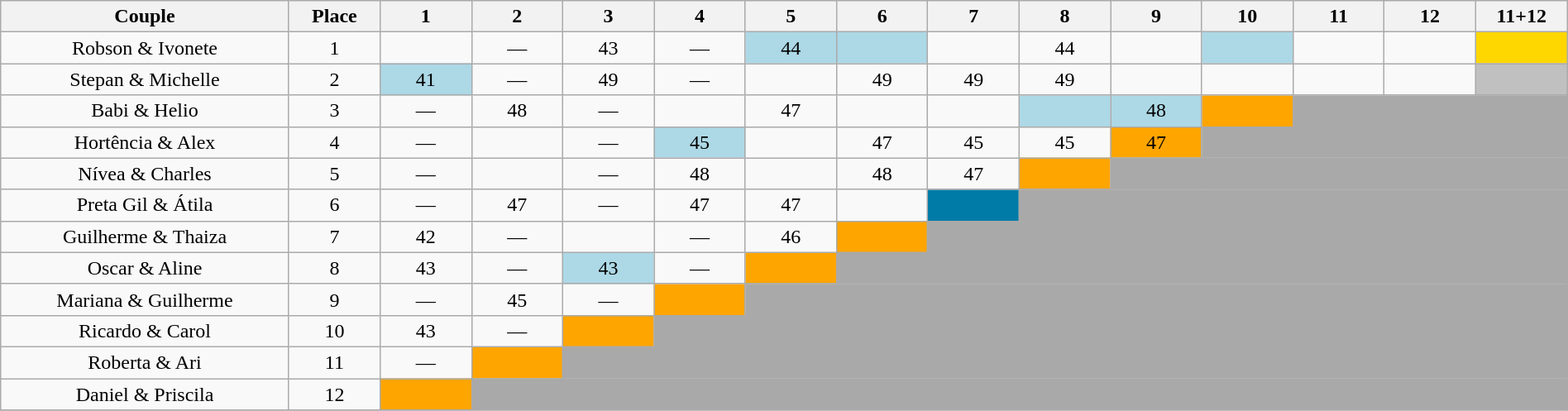<table class="wikitable sortable"  style="margin:auto; text-align:center; white-space:nowrap; width:100%;">
<tr>
<th width=060>Couple</th>
<th width=040>Place</th>
<th width=040>1</th>
<th width=040>2</th>
<th width=040>3</th>
<th width=040>4</th>
<th width=040>5</th>
<th width=040>6</th>
<th width=040>7</th>
<th width=040>8</th>
<th width=040>9</th>
<th width=040>10</th>
<th width=040>11</th>
<th width=040>12</th>
<th width=040>11+12</th>
</tr>
<tr>
<td>Robson & Ivonete</td>
<td>1</td>
<td></td>
<td>—</td>
<td>43</td>
<td>—</td>
<td bgcolor="ADD8E6">44</td>
<td bgcolor="ADD8E6"></td>
<td></td>
<td>44</td>
<td></td>
<td bgcolor="ADD8E6"></td>
<td></td>
<td><em></em></td>
<td bgcolor="FFD700"><em></em></td>
</tr>
<tr>
<td>Stepan & Michelle</td>
<td>2</td>
<td bgcolor="ADD8E6">41</td>
<td>—</td>
<td>49</td>
<td>—</td>
<td></td>
<td>49</td>
<td>49</td>
<td>49</td>
<td></td>
<td></td>
<td><em></em></td>
<td></td>
<td bgcolor="C0C0C0"></td>
</tr>
<tr>
<td>Babi & Helio</td>
<td>3</td>
<td>—</td>
<td>48</td>
<td>—</td>
<td></td>
<td>47</td>
<td></td>
<td><em></em></td>
<td bgcolor="ADD8E6"></td>
<td bgcolor="ADD8E6">48</td>
<td bgcolor="FFA500"><em></em></td>
<td bgcolor="A9A9A9" colspan=3></td>
</tr>
<tr>
<td>Hortência & Alex</td>
<td>4</td>
<td>—</td>
<td></td>
<td>—</td>
<td bgcolor="ADD8E6">45</td>
<td></td>
<td>47</td>
<td>45</td>
<td>45</td>
<td bgcolor="FFA500">47</td>
<td bgcolor="A9A9A9" colspan=4></td>
</tr>
<tr>
<td>Nívea & Charles</td>
<td>5</td>
<td>—</td>
<td></td>
<td>—</td>
<td>48</td>
<td></td>
<td>48</td>
<td>47</td>
<td bgcolor="FFA500"></td>
<td bgcolor="A9A9A9" colspan=5></td>
</tr>
<tr>
<td>Preta Gil & Átila</td>
<td>6</td>
<td>—</td>
<td>47</td>
<td>—</td>
<td>47</td>
<td>47</td>
<td></td>
<td bgcolor="007BA7"></td>
<td bgcolor="A9A9A9" colspan=6></td>
</tr>
<tr>
<td>Guilherme & Thaiza</td>
<td>7</td>
<td>42</td>
<td>—</td>
<td></td>
<td>—</td>
<td>46</td>
<td bgcolor="FFA500"></td>
<td bgcolor="A9A9A9" colspan=7></td>
</tr>
<tr>
<td>Oscar & Aline</td>
<td>8</td>
<td>43</td>
<td>—</td>
<td bgcolor="ADD8E6">43</td>
<td>—</td>
<td bgcolor="FFA500"></td>
<td bgcolor="A9A9A9" colspan=8></td>
</tr>
<tr>
<td>Mariana & Guilherme</td>
<td>9</td>
<td>—</td>
<td>45</td>
<td>—</td>
<td bgcolor="FFA500"></td>
<td bgcolor="A9A9A9" colspan=9></td>
</tr>
<tr>
<td>Ricardo & Carol</td>
<td>10</td>
<td>43</td>
<td>—</td>
<td bgcolor="FFA500"></td>
<td bgcolor="A9A9A9" colspan=10></td>
</tr>
<tr>
<td>Roberta & Ari</td>
<td>11</td>
<td>—</td>
<td bgcolor="FFA500"></td>
<td bgcolor="A9A9A9" colspan=11></td>
</tr>
<tr>
<td>Daniel & Priscila</td>
<td>12</td>
<td bgcolor="FFA500"></td>
<td bgcolor="A9A9A9" colspan=12></td>
</tr>
<tr>
</tr>
</table>
